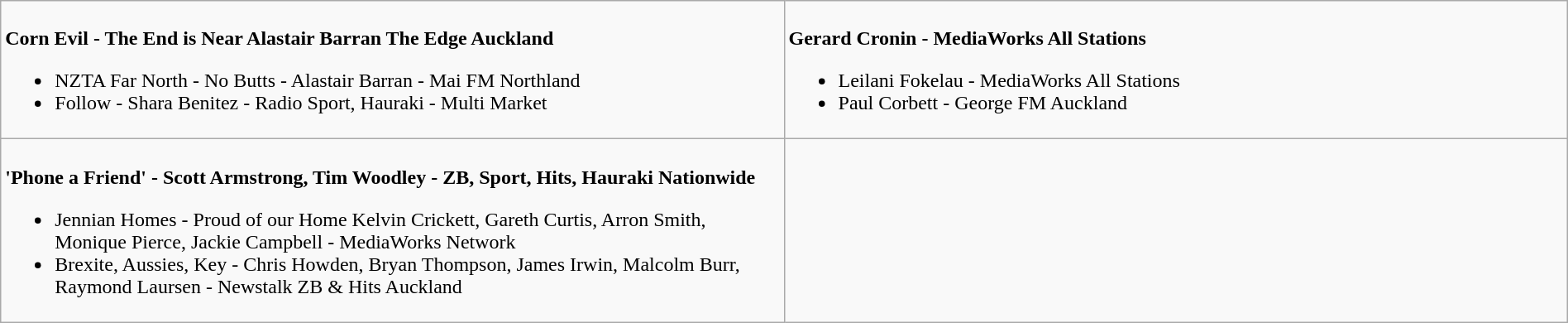<table class=wikitable width="100%">
<tr>
<td valign="top" width="50%"><br>
<strong>Corn Evil - The End is Near Alastair Barran The Edge Auckland</strong><ul><li>NZTA Far North - No Butts - Alastair Barran - Mai FM Northland</li><li>Follow - Shara Benitez - Radio Sport, Hauraki - Multi Market</li></ul></td>
<td valign="top"  width="50%"><br>
<strong>Gerard Cronin - MediaWorks All Stations</strong><ul><li>Leilani Fokelau - MediaWorks All Stations</li><li>Paul Corbett - George FM Auckland</li></ul></td>
</tr>
<tr>
<td valign="top" width="50%"><br>
<strong>'Phone a Friend' - Scott Armstrong, Tim Woodley - ZB, Sport, Hits, Hauraki Nationwide</strong><ul><li>Jennian Homes - Proud of our Home Kelvin Crickett, Gareth Curtis, Arron Smith, Monique Pierce, Jackie Campbell - MediaWorks Network</li><li>Brexite, Aussies, Key - Chris Howden, Bryan Thompson, James Irwin, Malcolm Burr, Raymond Laursen - Newstalk ZB & Hits Auckland</li></ul></td>
<td valign="top"  width="50%"></td>
</tr>
</table>
